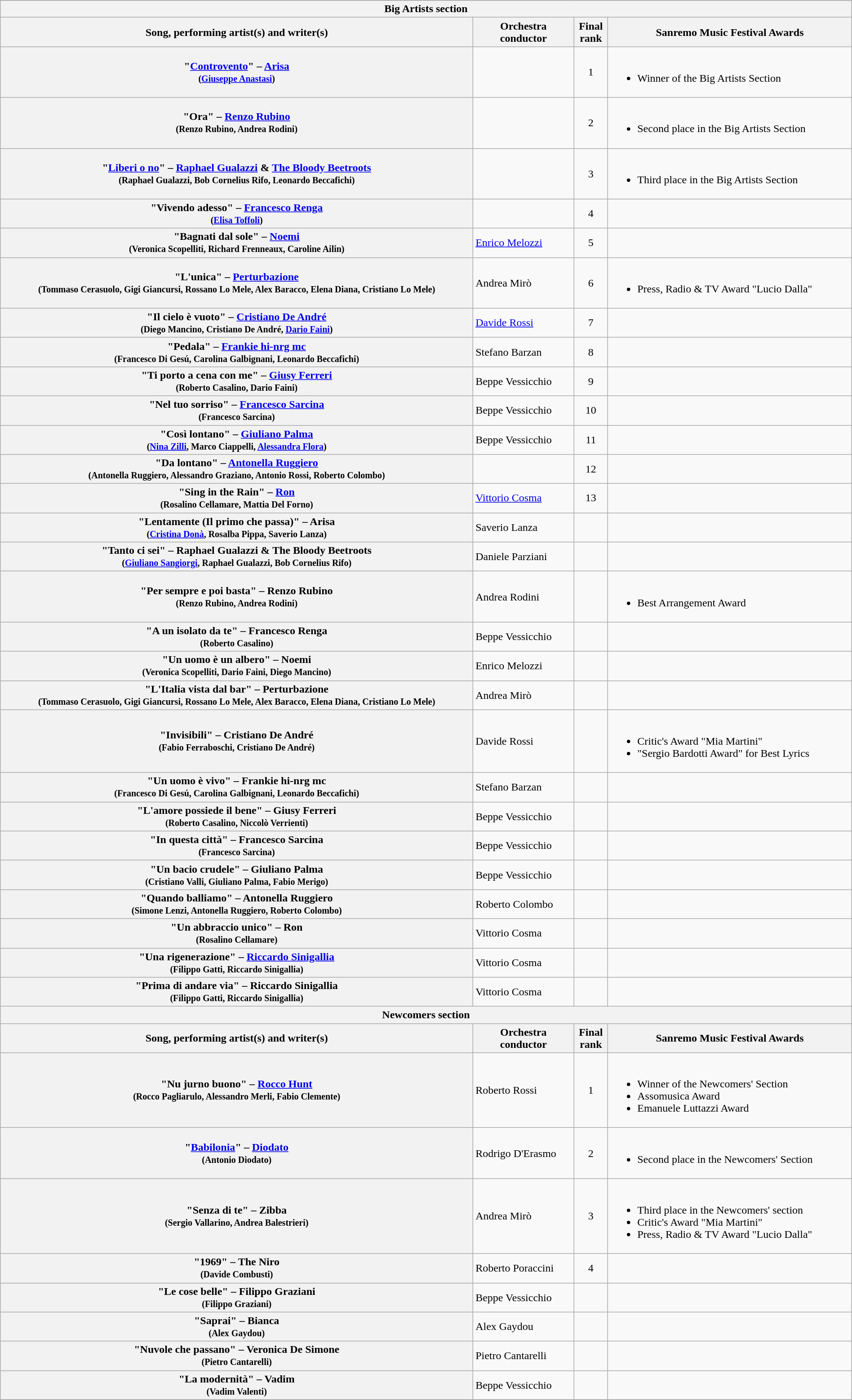<table class="wikitable plainrowheaders" style="width:100%;">
<tr>
</tr>
<tr>
<th colspan="4">Big Artists section</th>
</tr>
<tr>
<th>Song, performing artist(s) and writer(s)</th>
<th>Orchestra<br>conductor</th>
<th>Final<br>rank</th>
<th>Sanremo Music Festival Awards</th>
</tr>
<tr>
<th scope="row">"<a href='#'>Controvento</a>" – <a href='#'>Arisa</a><br><small>(<a href='#'>Giuseppe Anastasi</a>)</small></th>
<td></td>
<td style="text-align:center;">1</td>
<td><br><ul><li>Winner of the Big Artists Section</li></ul></td>
</tr>
<tr>
<th scope="row">"Ora" – <a href='#'>Renzo Rubino</a><br><small>(Renzo Rubino, Andrea Rodini)</small></th>
<td></td>
<td style="text-align:center;">2</td>
<td><br><ul><li>Second place in the Big Artists Section</li></ul></td>
</tr>
<tr>
<th scope="row">"<a href='#'>Liberi o no</a>" – <a href='#'>Raphael Gualazzi</a> & <a href='#'>The Bloody Beetroots</a><br><small>(Raphael Gualazzi, Bob Cornelius Rifo, Leonardo Beccafichi)</small></th>
<td></td>
<td style="text-align:center;">3</td>
<td><br><ul><li>Third place in the Big Artists Section</li></ul></td>
</tr>
<tr>
<th scope="row">"Vivendo adesso" – <a href='#'>Francesco Renga</a><br><small>(<a href='#'>Elisa Toffoli</a>)</small></th>
<td></td>
<td style="text-align:center;">4</td>
<td></td>
</tr>
<tr>
<th scope="row">"Bagnati dal sole" – <a href='#'>Noemi</a><br><small>(Veronica Scopelliti, Richard Frenneaux, Caroline Ailin)</small></th>
<td><a href='#'>Enrico Melozzi</a></td>
<td style="text-align:center;">5</td>
<td></td>
</tr>
<tr>
<th scope="row">"L'unica" – <a href='#'>Perturbazione</a><br><small>(Tommaso Cerasuolo, Gigi Giancursi, Rossano Lo Mele, Alex Baracco, Elena Diana, Cristiano Lo Mele)</small></th>
<td>Andrea Mirò</td>
<td style="text-align:center;">6</td>
<td><br><ul><li>Press, Radio & TV Award "Lucio Dalla"</li></ul></td>
</tr>
<tr>
<th scope="row">"Il cielo è vuoto" – <a href='#'>Cristiano De André</a><br><small>(Diego Mancino, Cristiano De André, <a href='#'>Dario Faini</a>)</small></th>
<td><a href='#'>Davide Rossi</a></td>
<td style="text-align:center;">7</td>
<td></td>
</tr>
<tr>
<th scope="row">"Pedala" – <a href='#'>Frankie hi-nrg mc</a><br><small>(Francesco Di Gesú, Carolina Galbignani, Leonardo Beccafichi)</small></th>
<td>Stefano Barzan</td>
<td style="text-align:center;">8</td>
<td></td>
</tr>
<tr>
<th scope="row">"Ti porto a cena con me" – <a href='#'>Giusy Ferreri</a><br><small>(Roberto Casalino, Dario Faini)</small></th>
<td>Beppe Vessicchio</td>
<td style="text-align:center;">9</td>
<td></td>
</tr>
<tr>
<th scope="row">"Nel tuo sorriso" – <a href='#'>Francesco Sarcina</a><br><small>(Francesco Sarcina)</small></th>
<td>Beppe Vessicchio</td>
<td style="text-align:center;">10</td>
<td></td>
</tr>
<tr>
<th scope="row">"Così lontano" – <a href='#'>Giuliano Palma</a><br><small>(<a href='#'>Nina Zilli</a>, Marco Ciappelli, <a href='#'>Alessandra Flora</a>)</small></th>
<td>Beppe Vessicchio</td>
<td style="text-align:center;">11</td>
<td></td>
</tr>
<tr>
<th scope="row">"Da lontano" – <a href='#'>Antonella Ruggiero</a><br><small>(Antonella Ruggiero, Alessandro Graziano, Antonio Rossi, Roberto Colombo)</small></th>
<td></td>
<td style="text-align:center;">12</td>
<td></td>
</tr>
<tr>
<th scope="row">"Sing in the Rain" – <a href='#'>Ron</a><br><small>(Rosalino Cellamare, Mattia Del Forno)</small></th>
<td><a href='#'>Vittorio Cosma</a></td>
<td style="text-align:center;">13</td>
<td></td>
</tr>
<tr>
<th scope="row">"Lentamente (Il primo che passa)" – Arisa<br><small>(<a href='#'>Cristina Donà</a>, Rosalba Pippa, Saverio Lanza)</small></th>
<td>Saverio Lanza</td>
<td></td>
<td></td>
</tr>
<tr>
<th scope="row">"Tanto ci sei" – Raphael Gualazzi & The Bloody Beetroots<br><small>(<a href='#'>Giuliano Sangiorgi</a>, Raphael Gualazzi, Bob Cornelius Rifo)</small></th>
<td>Daniele Parziani</td>
<td></td>
<td></td>
</tr>
<tr>
<th scope="row">"Per sempre e poi basta" – Renzo Rubino<br><small>(Renzo Rubino, Andrea Rodini)</small></th>
<td>Andrea Rodini</td>
<td></td>
<td><br><ul><li>Best Arrangement Award</li></ul></td>
</tr>
<tr>
<th scope="row">"A un isolato da te" – Francesco Renga<br><small>(Roberto Casalino)</small></th>
<td>Beppe Vessicchio</td>
<td></td>
<td></td>
</tr>
<tr>
<th scope="row">"Un uomo è un albero" – Noemi<br><small>(Veronica Scopelliti, Dario Faini, Diego Mancino)</small></th>
<td>Enrico Melozzi</td>
<td></td>
<td></td>
</tr>
<tr>
<th scope="row">"L'Italia vista dal bar" – Perturbazione<br><small>(Tommaso Cerasuolo, Gigi Giancursi, Rossano Lo Mele, Alex Baracco, Elena Diana, Cristiano Lo Mele)</small></th>
<td>Andrea Mirò</td>
<td></td>
<td></td>
</tr>
<tr>
<th scope="row">"Invisibili" – Cristiano De André<br><small>(Fabio Ferraboschi, Cristiano De André)</small></th>
<td>Davide Rossi</td>
<td></td>
<td><br><ul><li>Critic's Award "Mia Martini"</li><li>"Sergio Bardotti Award" for Best Lyrics</li></ul></td>
</tr>
<tr>
<th scope="row">"Un uomo è vivo" – Frankie hi-nrg mc<br><small>(Francesco Di Gesú, Carolina Galbignani, Leonardo Beccafichi)</small></th>
<td>Stefano Barzan</td>
<td></td>
<td></td>
</tr>
<tr>
<th scope="row">"L'amore possiede il bene" – Giusy Ferreri<br><small>(Roberto Casalino, Niccolò Verrienti)</small></th>
<td>Beppe Vessicchio</td>
<td></td>
<td></td>
</tr>
<tr>
<th scope="row">"In questa città" – Francesco Sarcina<br><small>(Francesco Sarcina)</small></th>
<td>Beppe Vessicchio</td>
<td></td>
<td></td>
</tr>
<tr>
<th scope="row">"Un bacio crudele" – Giuliano Palma<br><small>(Cristiano Valli, Giuliano Palma, Fabio Merigo)</small></th>
<td>Beppe Vessicchio</td>
<td></td>
<td></td>
</tr>
<tr>
<th scope="row">"Quando balliamo" – Antonella Ruggiero<br><small>(Simone Lenzi, Antonella Ruggiero, Roberto Colombo)</small></th>
<td>Roberto Colombo</td>
<td></td>
<td></td>
</tr>
<tr>
<th scope="row">"Un abbraccio unico" – Ron<br><small>(Rosalino Cellamare)</small></th>
<td>Vittorio Cosma</td>
<td></td>
<td></td>
</tr>
<tr>
<th scope="row">"Una rigenerazione" – <a href='#'>Riccardo Sinigallia</a><br><small>(Filippo Gatti, Riccardo Sinigallia)</small></th>
<td>Vittorio Cosma</td>
<td></td>
<td></td>
</tr>
<tr>
<th scope="row">"Prima di andare via" – Riccardo Sinigallia<br><small>(Filippo Gatti, Riccardo Sinigallia)</small></th>
<td>Vittorio Cosma</td>
<td></td>
<td></td>
</tr>
<tr>
<th colspan="4">Newcomers section</th>
</tr>
<tr>
<th>Song, performing artist(s) and writer(s)</th>
<th>Orchestra<br>conductor</th>
<th>Final<br>rank</th>
<th>Sanremo Music Festival Awards</th>
</tr>
<tr>
<th scope="row">"Nu jurno buono" – <a href='#'>Rocco Hunt</a><br><small>(Rocco Pagliarulo, Alessandro Merli, Fabio Clemente)</small></th>
<td>Roberto Rossi</td>
<td style="text-align:center;">1</td>
<td><br><ul><li>Winner of the Newcomers' Section</li><li>Assomusica Award</li><li>Emanuele Luttazzi Award</li></ul></td>
</tr>
<tr>
<th scope="row">"<a href='#'>Babilonia</a>" – <a href='#'>Diodato</a><br><small>(Antonio Diodato)</small></th>
<td>Rodrigo D'Erasmo</td>
<td style="text-align:center;">2</td>
<td><br><ul><li>Second place in the Newcomers' Section</li></ul></td>
</tr>
<tr>
<th scope="row">"Senza di te" – Zibba<br><small>(Sergio Vallarino, Andrea Balestrieri)</small></th>
<td>Andrea Mirò</td>
<td style="text-align:center;">3</td>
<td><br><ul><li>Third place in the Newcomers' section</li><li>Critic's Award "Mia Martini"</li><li>Press, Radio & TV Award "Lucio Dalla"</li></ul></td>
</tr>
<tr>
<th scope="row">"1969" – The Niro<br><small>(Davide Combusti)</small></th>
<td>Roberto Poraccini</td>
<td style="text-align:center;">4</td>
<td></td>
</tr>
<tr>
<th scope="row">"Le cose belle" – Filippo Graziani<br><small>(Filippo Graziani)</small></th>
<td>Beppe Vessicchio</td>
<td></td>
<td></td>
</tr>
<tr>
<th scope="row">"Saprai" – Bianca<br><small>(Alex Gaydou)</small></th>
<td>Alex Gaydou</td>
<td></td>
<td></td>
</tr>
<tr>
<th scope="row">"Nuvole che passano" – Veronica De Simone<br><small>(Pietro Cantarelli)</small></th>
<td>Pietro Cantarelli</td>
<td></td>
<td></td>
</tr>
<tr>
<th scope="row">"La modernità" – Vadim<br><small>(Vadim Valenti)</small></th>
<td>Beppe Vessicchio</td>
<td></td>
<td></td>
</tr>
<tr>
</tr>
</table>
